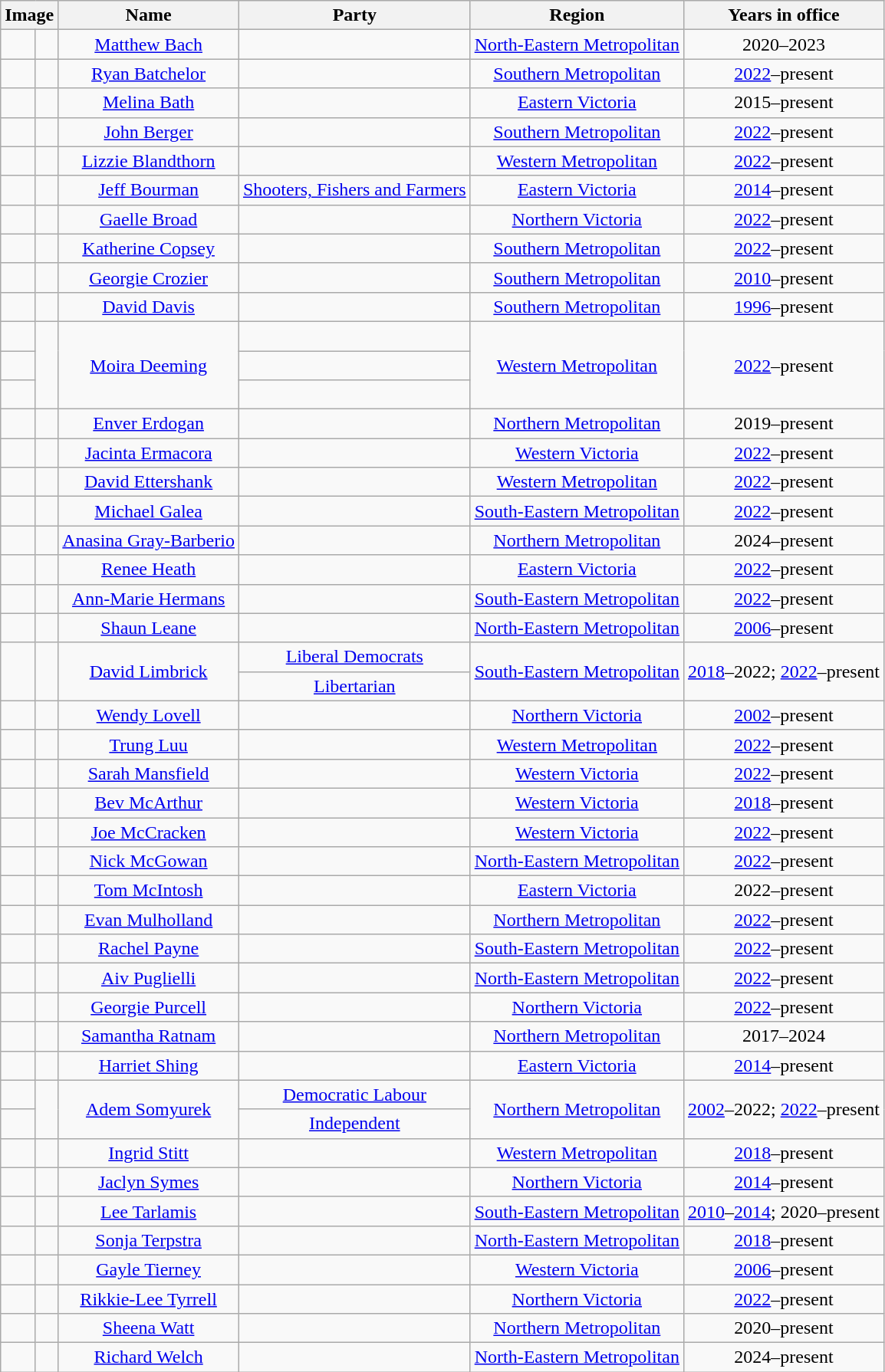<table class="wikitable sortable" style="text-align:center">
<tr>
<th class=unsortable colspan=2>Image</th>
<th>Name</th>
<th>Party</th>
<th>Region</th>
<th>Years in office</th>
</tr>
<tr>
<td> </td>
<td></td>
<td><a href='#'>Matthew Bach</a><br></td>
<td></td>
<td><a href='#'>North-Eastern Metropolitan</a></td>
<td>2020–2023</td>
</tr>
<tr>
<td> </td>
<td></td>
<td><a href='#'>Ryan Batchelor</a></td>
<td></td>
<td><a href='#'>Southern Metropolitan</a></td>
<td><a href='#'>2022</a>–present</td>
</tr>
<tr>
<td> </td>
<td></td>
<td><a href='#'>Melina Bath</a><br></td>
<td></td>
<td><a href='#'>Eastern Victoria</a></td>
<td>2015–present</td>
</tr>
<tr>
<td> </td>
<td></td>
<td><a href='#'>John Berger</a></td>
<td></td>
<td><a href='#'>Southern Metropolitan</a></td>
<td><a href='#'>2022</a>–present</td>
</tr>
<tr>
<td> </td>
<td></td>
<td><a href='#'>Lizzie Blandthorn</a><br></td>
<td></td>
<td><a href='#'>Western Metropolitan</a></td>
<td><a href='#'>2022</a>–present</td>
</tr>
<tr>
<td> </td>
<td></td>
<td><a href='#'>Jeff Bourman</a><br></td>
<td><a href='#'>Shooters, Fishers and Farmers</a></td>
<td><a href='#'>Eastern Victoria</a></td>
<td><a href='#'>2014</a>–present</td>
</tr>
<tr>
<td> </td>
<td></td>
<td><a href='#'>Gaelle Broad</a></td>
<td></td>
<td><a href='#'>Northern Victoria</a></td>
<td><a href='#'>2022</a>–present</td>
</tr>
<tr>
<td> </td>
<td></td>
<td><a href='#'>Katherine Copsey</a></td>
<td></td>
<td><a href='#'>Southern Metropolitan</a></td>
<td><a href='#'>2022</a>–present</td>
</tr>
<tr>
<td> </td>
<td></td>
<td><a href='#'>Georgie Crozier</a><br></td>
<td></td>
<td><a href='#'>Southern Metropolitan</a></td>
<td><a href='#'>2010</a>–present</td>
</tr>
<tr>
<td> </td>
<td></td>
<td><a href='#'>David Davis</a><br></td>
<td></td>
<td><a href='#'>Southern Metropolitan</a></td>
<td><a href='#'>1996</a>–present</td>
</tr>
<tr>
<td> </td>
<td rowspan=3></td>
<td rowspan=3><a href='#'>Moira Deeming</a><br></td>
<td></td>
<td rowspan=3><a href='#'>Western Metropolitan</a></td>
<td rowspan=3><a href='#'>2022</a>–present</td>
</tr>
<tr>
<td> </td>
<td></td>
</tr>
<tr>
<td> </td>
<td></td>
</tr>
<tr>
<td> </td>
<td></td>
<td><a href='#'>Enver Erdogan</a></td>
<td></td>
<td><a href='#'>Northern Metropolitan</a></td>
<td>2019–present</td>
</tr>
<tr>
<td> </td>
<td></td>
<td><a href='#'>Jacinta Ermacora</a></td>
<td></td>
<td><a href='#'>Western Victoria</a></td>
<td><a href='#'>2022</a>–present</td>
</tr>
<tr>
<td> </td>
<td></td>
<td><a href='#'>David Ettershank</a></td>
<td></td>
<td><a href='#'>Western Metropolitan</a></td>
<td><a href='#'>2022</a>–present</td>
</tr>
<tr>
<td> </td>
<td></td>
<td><a href='#'>Michael Galea</a></td>
<td></td>
<td><a href='#'>South-Eastern Metropolitan</a></td>
<td><a href='#'>2022</a>–present</td>
</tr>
<tr>
<td> </td>
<td></td>
<td><a href='#'>Anasina Gray-Barberio</a></td>
<td></td>
<td><a href='#'>Northern Metropolitan</a></td>
<td>2024–present</td>
</tr>
<tr>
<td> </td>
<td></td>
<td><a href='#'>Renee Heath</a></td>
<td></td>
<td><a href='#'>Eastern Victoria</a></td>
<td><a href='#'>2022</a>–present</td>
</tr>
<tr>
<td> </td>
<td></td>
<td><a href='#'>Ann-Marie Hermans</a></td>
<td></td>
<td><a href='#'>South-Eastern Metropolitan</a></td>
<td><a href='#'>2022</a>–present</td>
</tr>
<tr>
<td> </td>
<td></td>
<td><a href='#'>Shaun Leane</a><br></td>
<td></td>
<td><a href='#'>North-Eastern Metropolitan</a></td>
<td><a href='#'>2006</a>–present</td>
</tr>
<tr>
<td rowspan=2; > </td>
<td rowspan=2></td>
<td rowspan=2><a href='#'>David Limbrick</a></td>
<td><a href='#'>Liberal Democrats</a></td>
<td rowspan=2><a href='#'>South-Eastern Metropolitan</a></td>
<td rowspan=2><a href='#'>2018</a>–2022; <a href='#'>2022</a>–present</td>
</tr>
<tr>
<td><a href='#'>Libertarian</a></td>
</tr>
<tr>
<td> </td>
<td></td>
<td><a href='#'>Wendy Lovell</a><br></td>
<td></td>
<td><a href='#'>Northern Victoria</a></td>
<td><a href='#'>2002</a>–present</td>
</tr>
<tr>
<td> </td>
<td></td>
<td><a href='#'>Trung Luu</a></td>
<td></td>
<td><a href='#'>Western Metropolitan</a></td>
<td><a href='#'>2022</a>–present</td>
</tr>
<tr>
<td> </td>
<td></td>
<td><a href='#'>Sarah Mansfield</a></td>
<td></td>
<td><a href='#'>Western Victoria</a></td>
<td><a href='#'>2022</a>–present</td>
</tr>
<tr>
<td> </td>
<td></td>
<td><a href='#'>Bev McArthur</a><br></td>
<td></td>
<td><a href='#'>Western Victoria</a></td>
<td><a href='#'>2018</a>–present</td>
</tr>
<tr>
<td> </td>
<td></td>
<td><a href='#'>Joe McCracken</a></td>
<td></td>
<td><a href='#'>Western Victoria</a></td>
<td><a href='#'>2022</a>–present</td>
</tr>
<tr>
<td> </td>
<td></td>
<td><a href='#'>Nick McGowan</a></td>
<td></td>
<td><a href='#'>North-Eastern Metropolitan</a></td>
<td><a href='#'>2022</a>–present</td>
</tr>
<tr>
<td> </td>
<td></td>
<td><a href='#'>Tom McIntosh</a></td>
<td></td>
<td><a href='#'>Eastern Victoria</a></td>
<td>2022–present</td>
</tr>
<tr>
<td> </td>
<td></td>
<td><a href='#'>Evan Mulholland</a></td>
<td></td>
<td><a href='#'>Northern Metropolitan</a></td>
<td><a href='#'>2022</a>–present</td>
</tr>
<tr>
<td> </td>
<td></td>
<td><a href='#'>Rachel Payne</a></td>
<td></td>
<td><a href='#'>South-Eastern Metropolitan</a></td>
<td><a href='#'>2022</a>–present</td>
</tr>
<tr>
<td> </td>
<td></td>
<td><a href='#'>Aiv Puglielli</a></td>
<td></td>
<td><a href='#'>North-Eastern Metropolitan</a></td>
<td><a href='#'>2022</a>–present</td>
</tr>
<tr>
<td> </td>
<td></td>
<td><a href='#'>Georgie Purcell</a><br></td>
<td></td>
<td><a href='#'>Northern Victoria</a></td>
<td><a href='#'>2022</a>–present</td>
</tr>
<tr>
<td> </td>
<td></td>
<td><a href='#'>Samantha Ratnam</a><br></td>
<td></td>
<td><a href='#'>Northern Metropolitan</a></td>
<td>2017–2024</td>
</tr>
<tr>
<td> </td>
<td></td>
<td><a href='#'>Harriet Shing</a><br></td>
<td></td>
<td><a href='#'>Eastern Victoria</a></td>
<td><a href='#'>2014</a>–present</td>
</tr>
<tr>
<td> </td>
<td rowspan=2></td>
<td rowspan=2><a href='#'>Adem Somyurek</a><br></td>
<td><a href='#'>Democratic Labour</a></td>
<td rowspan=2><a href='#'>Northern Metropolitan</a></td>
<td rowspan=2><a href='#'>2002</a>–2022; <a href='#'>2022</a>–present</td>
</tr>
<tr>
<td> </td>
<td><a href='#'>Independent</a></td>
</tr>
<tr>
<td> </td>
<td></td>
<td><a href='#'>Ingrid Stitt</a><br></td>
<td></td>
<td><a href='#'>Western Metropolitan</a></td>
<td><a href='#'>2018</a>–present</td>
</tr>
<tr>
<td> </td>
<td></td>
<td><a href='#'>Jaclyn Symes</a></td>
<td></td>
<td><a href='#'>Northern Victoria</a></td>
<td><a href='#'>2014</a>–present</td>
</tr>
<tr>
<td> </td>
<td></td>
<td><a href='#'>Lee Tarlamis</a><br></td>
<td></td>
<td><a href='#'>South-Eastern Metropolitan</a></td>
<td><a href='#'>2010</a>–<a href='#'>2014</a>; 2020–present</td>
</tr>
<tr>
<td> </td>
<td></td>
<td><a href='#'>Sonja Terpstra</a></td>
<td></td>
<td><a href='#'>North-Eastern Metropolitan</a></td>
<td><a href='#'>2018</a>–present</td>
</tr>
<tr>
<td> </td>
<td></td>
<td><a href='#'>Gayle Tierney</a></td>
<td></td>
<td><a href='#'>Western Victoria</a></td>
<td><a href='#'>2006</a>–present</td>
</tr>
<tr>
<td> </td>
<td></td>
<td><a href='#'>Rikkie-Lee Tyrrell</a></td>
<td></td>
<td><a href='#'>Northern Victoria</a></td>
<td><a href='#'>2022</a>–present</td>
</tr>
<tr>
<td> </td>
<td></td>
<td><a href='#'>Sheena Watt</a></td>
<td></td>
<td><a href='#'>Northern Metropolitan</a></td>
<td>2020–present</td>
</tr>
<tr>
<td> </td>
<td></td>
<td><a href='#'>Richard Welch</a></td>
<td></td>
<td><a href='#'>North-Eastern Metropolitan</a></td>
<td>2024–present</td>
</tr>
</table>
